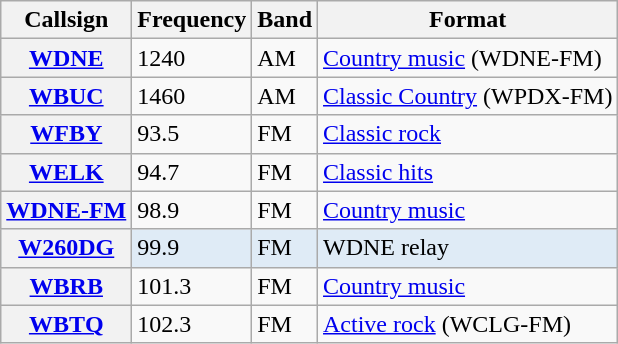<table class="wikitable sortable">
<tr>
<th scope="col">Callsign</th>
<th scope="col">Frequency</th>
<th scope="col">Band</th>
<th scope="col">Format</th>
</tr>
<tr>
<th scope = "row"><a href='#'>WDNE</a></th>
<td>1240</td>
<td>AM</td>
<td><a href='#'>Country music</a> (WDNE-FM)</td>
</tr>
<tr>
<th scope = "row"><a href='#'>WBUC</a></th>
<td>1460</td>
<td>AM</td>
<td><a href='#'>Classic Country</a> (WPDX-FM)</td>
</tr>
<tr>
<th scope = "row"><a href='#'>WFBY</a></th>
<td>93.5</td>
<td>FM</td>
<td><a href='#'>Classic rock</a></td>
</tr>
<tr>
<th scope = "row"><a href='#'>WELK</a></th>
<td>94.7</td>
<td>FM</td>
<td><a href='#'>Classic hits</a></td>
</tr>
<tr>
<th scope = "row"><a href='#'>WDNE-FM</a></th>
<td>98.9</td>
<td>FM</td>
<td><a href='#'>Country music</a></td>
</tr>
<tr style="background-color:#DFEBF6;">
<th scope = "row"><a href='#'>W260DG</a></th>
<td>99.9</td>
<td>FM</td>
<td>WDNE relay</td>
</tr>
<tr>
<th scope = "row"><a href='#'>WBRB</a></th>
<td>101.3</td>
<td>FM</td>
<td><a href='#'>Country music</a></td>
</tr>
<tr>
<th scope = "row"><a href='#'>WBTQ</a></th>
<td>102.3</td>
<td>FM</td>
<td><a href='#'>Active rock</a> (WCLG-FM)</td>
</tr>
</table>
